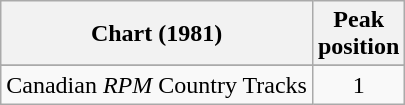<table class="wikitable">
<tr>
<th align="left">Chart (1981)</th>
<th align="center">Peak<br>position</th>
</tr>
<tr>
</tr>
<tr>
<td align="left">Canadian <em>RPM</em> Country Tracks</td>
<td align="center">1</td>
</tr>
</table>
